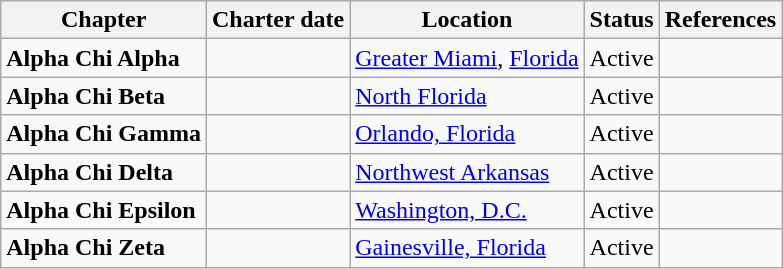<table class="wikitable sortable">
<tr>
<th>Chapter</th>
<th>Charter date</th>
<th>Location</th>
<th>Status</th>
<th>References</th>
</tr>
<tr>
<td><strong>Alpha Chi Alpha</strong></td>
<td></td>
<td><a href='#'>Greater Miami</a>, <a href='#'>Florida</a></td>
<td>Active</td>
<td></td>
</tr>
<tr>
<td><strong>Alpha Chi Beta</strong></td>
<td></td>
<td><a href='#'>North Florida</a></td>
<td>Active</td>
<td></td>
</tr>
<tr>
<td><strong>Alpha Chi Gamma</strong></td>
<td></td>
<td><a href='#'>Orlando, Florida</a></td>
<td>Active</td>
<td></td>
</tr>
<tr>
<td><strong>Alpha Chi Delta</strong></td>
<td></td>
<td><a href='#'>Northwest Arkansas</a></td>
<td>Active</td>
<td></td>
</tr>
<tr>
<td><strong>Alpha Chi Epsilon</strong></td>
<td></td>
<td><a href='#'>Washington, D.C.</a></td>
<td>Active</td>
<td></td>
</tr>
<tr>
<td><strong>Alpha Chi Zeta</strong></td>
<td></td>
<td><a href='#'>Gainesville, Florida</a></td>
<td>Active</td>
<td></td>
</tr>
</table>
